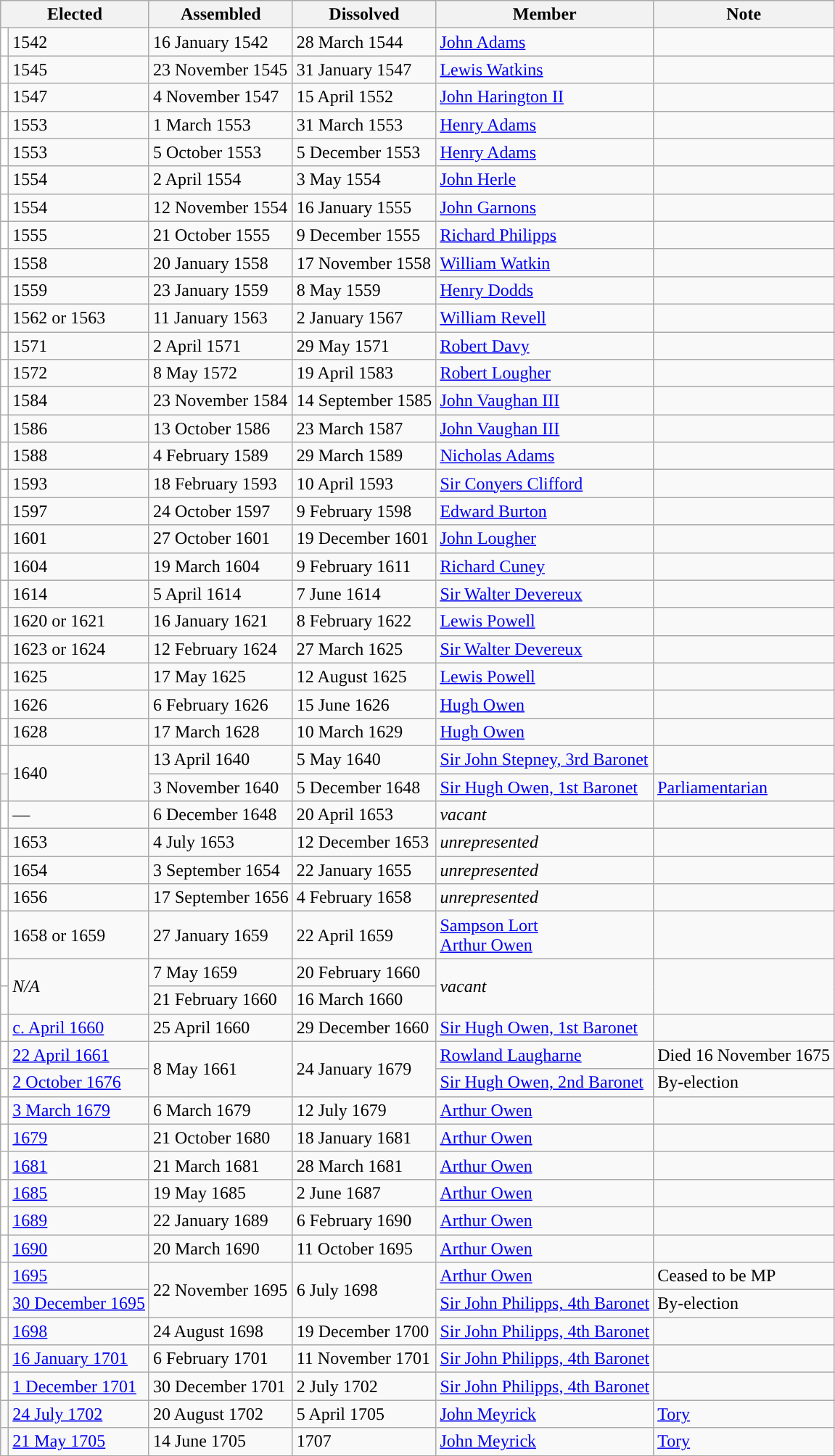<table class="wikitable">
<tr>
<th colspan="2">Elected</th>
<th>Assembled</th>
<th>Dissolved</th>
<th>Member</th>
<th>Note</th>
</tr>
<tr>
<td style="color:inherit;background-color: white"></td>
<td>1542</td>
<td>16 January 1542</td>
<td>28 March 1544</td>
<td><a href='#'>John Adams</a></td>
<td></td>
</tr>
<tr>
<td style="color:inherit;background-color: white"></td>
<td>1545</td>
<td>23 November 1545</td>
<td>31 January 1547</td>
<td><a href='#'>Lewis Watkins</a></td>
<td></td>
</tr>
<tr>
<td style="color:inherit;background-color: white"></td>
<td>1547</td>
<td>4 November 1547</td>
<td>15 April 1552</td>
<td><a href='#'>John Harington II</a></td>
<td></td>
</tr>
<tr>
<td style="color:inherit;background-color: white"></td>
<td>1553</td>
<td>1 March 1553</td>
<td>31 March 1553</td>
<td><a href='#'>Henry Adams</a></td>
<td></td>
</tr>
<tr>
<td style="color:inherit;background-color: white"></td>
<td>1553</td>
<td>5 October 1553</td>
<td>5 December 1553</td>
<td><a href='#'>Henry Adams</a></td>
<td></td>
</tr>
<tr>
<td style="color:inherit;background-color: white"></td>
<td>1554</td>
<td>2 April 1554</td>
<td>3 May 1554</td>
<td><a href='#'>John Herle</a></td>
<td></td>
</tr>
<tr>
<td style="color:inherit;background-color: white"></td>
<td>1554</td>
<td>12 November 1554</td>
<td>16 January 1555</td>
<td><a href='#'>John Garnons</a></td>
<td></td>
</tr>
<tr>
<td style="color:inherit;background-color: white"></td>
<td>1555</td>
<td>21 October 1555</td>
<td>9 December 1555</td>
<td><a href='#'>Richard Philipps</a></td>
<td></td>
</tr>
<tr>
<td style="color:inherit;background-color: white"></td>
<td>1558</td>
<td>20 January 1558</td>
<td>17 November 1558</td>
<td><a href='#'>William Watkin</a></td>
<td></td>
</tr>
<tr>
<td style="color:inherit;background-color: white"></td>
<td>1559</td>
<td>23 January 1559</td>
<td>8 May 1559</td>
<td><a href='#'>Henry Dodds</a></td>
<td></td>
</tr>
<tr>
<td style="color:inherit;background-color: white"></td>
<td>1562 or 1563</td>
<td>11 January 1563</td>
<td>2 January 1567</td>
<td><a href='#'>William Revell</a></td>
<td></td>
</tr>
<tr>
<td style="color:inherit;background-color: white"></td>
<td>1571</td>
<td>2 April 1571</td>
<td>29 May 1571</td>
<td><a href='#'>Robert Davy</a></td>
<td></td>
</tr>
<tr>
<td style="color:inherit;background-color: white"></td>
<td>1572</td>
<td>8 May 1572</td>
<td>19 April 1583</td>
<td><a href='#'>Robert Lougher</a></td>
<td></td>
</tr>
<tr>
<td style="color:inherit;background-color: white"></td>
<td>1584</td>
<td>23 November 1584</td>
<td>14 September 1585</td>
<td><a href='#'>John Vaughan III</a></td>
<td></td>
</tr>
<tr>
<td style="color:inherit;background-color: white"></td>
<td>1586</td>
<td>13 October 1586</td>
<td>23 March 1587</td>
<td><a href='#'>John Vaughan III</a></td>
<td></td>
</tr>
<tr>
<td style="color:inherit;background-color: white"></td>
<td>1588</td>
<td>4 February 1589</td>
<td>29 March 1589</td>
<td><a href='#'>Nicholas Adams</a></td>
<td></td>
</tr>
<tr>
<td style="color:inherit;background-color: white"></td>
<td>1593</td>
<td>18 February 1593</td>
<td>10 April 1593</td>
<td><a href='#'>Sir Conyers Clifford</a></td>
<td></td>
</tr>
<tr>
<td style="color:inherit;background-color: white"></td>
<td>1597</td>
<td>24 October 1597</td>
<td>9 February 1598</td>
<td><a href='#'>Edward Burton</a></td>
<td></td>
</tr>
<tr>
<td style="color:inherit;background-color: white"></td>
<td>1601</td>
<td>27 October 1601</td>
<td>19 December 1601</td>
<td><a href='#'>John Lougher</a></td>
<td></td>
</tr>
<tr>
<td style="color:inherit;background-color: white"></td>
<td>1604</td>
<td>19 March 1604</td>
<td>9 February 1611</td>
<td><a href='#'>Richard Cuney</a></td>
<td></td>
</tr>
<tr>
<td style="color:inherit;background-color: white"></td>
<td>1614</td>
<td>5 April 1614</td>
<td>7 June 1614</td>
<td><a href='#'>Sir Walter Devereux</a></td>
<td></td>
</tr>
<tr>
<td style="color:inherit;background-color: white"></td>
<td>1620 or 1621</td>
<td>16 January 1621</td>
<td>8 February 1622</td>
<td><a href='#'>Lewis Powell</a></td>
<td></td>
</tr>
<tr>
<td style="color:inherit;background-color: white"></td>
<td>1623 or 1624</td>
<td>12 February 1624</td>
<td>27 March 1625</td>
<td><a href='#'>Sir Walter Devereux</a></td>
<td></td>
</tr>
<tr>
<td style="color:inherit;background-color: white"></td>
<td>1625</td>
<td>17 May 1625</td>
<td>12 August 1625</td>
<td><a href='#'>Lewis Powell</a></td>
<td></td>
</tr>
<tr>
<td style="color:inherit;background-color: white"></td>
<td>1626</td>
<td>6 February 1626</td>
<td>15 June 1626</td>
<td><a href='#'>Hugh Owen</a> </td>
<td></td>
</tr>
<tr>
<td style="color:inherit;background-color: white"></td>
<td>1628</td>
<td>17 March 1628</td>
<td>10 March 1629</td>
<td><a href='#'>Hugh Owen</a> </td>
<td></td>
</tr>
<tr>
<td style="color:inherit;background-color: white"></td>
<td rowspan=2>1640</td>
<td>13 April 1640</td>
<td>5 May 1640</td>
<td><a href='#'>Sir John Stepney, 3rd Baronet</a></td>
<td></td>
</tr>
<tr>
<td style="color:inherit;background-color: "></td>
<td>3 November 1640</td>
<td>5 December 1648</td>
<td><a href='#'>Sir Hugh Owen, 1st Baronet</a> </td>
<td><a href='#'>Parliamentarian</a></td>
</tr>
<tr>
<td style="color:inherit;background-color: white"></td>
<td>—</td>
<td>6 December 1648</td>
<td>20 April 1653</td>
<td><em>vacant</em></td>
<td></td>
</tr>
<tr>
<td style="color:inherit;background-color: white"></td>
<td>1653</td>
<td>4 July 1653</td>
<td>12 December 1653</td>
<td><em>unrepresented</em></td>
<td></td>
</tr>
<tr>
<td style="color:inherit;background-color: white"></td>
<td>1654</td>
<td>3 September 1654</td>
<td>22 January 1655</td>
<td><em>unrepresented</em></td>
<td></td>
</tr>
<tr>
<td style="color:inherit;background-color: white"></td>
<td>1656</td>
<td>17 September 1656</td>
<td>4 February 1658</td>
<td><em>unrepresented</em></td>
<td></td>
</tr>
<tr>
<td style="color:inherit;background-color: white"></td>
<td>1658 or 1659</td>
<td>27 January 1659</td>
<td>22 April 1659</td>
<td><a href='#'>Sampson Lort</a><br><a href='#'>Arthur Owen</a></td>
<td></td>
</tr>
<tr>
<td style="color:inherit;background-color: white"></td>
<td rowspan="2"><em>N/A</em></td>
<td>7 May 1659</td>
<td>20 February 1660</td>
<td rowspan="2"><em>vacant</em></td>
<td rowspan="2"></td>
</tr>
<tr>
<td style="color:inherit;background-color: white"></td>
<td>21 February 1660</td>
<td>16 March 1660</td>
</tr>
<tr>
<td style="color:inherit;background-color: white"></td>
<td><a href='#'>c. April 1660</a></td>
<td>25 April 1660</td>
<td>29 December 1660</td>
<td><a href='#'>Sir Hugh Owen, 1st Baronet</a> </td>
<td></td>
</tr>
<tr>
<td style="color:inherit;background-color: white"></td>
<td><a href='#'>22 April 1661</a></td>
<td rowspan="2">8 May 1661</td>
<td rowspan="2">24 January 1679</td>
<td><a href='#'>Rowland Laugharne</a> </td>
<td>Died 16 November 1675</td>
</tr>
<tr>
<td style="color:inherit;background-color: white"></td>
<td><a href='#'>2 October 1676</a></td>
<td><a href='#'>Sir Hugh Owen, 2nd Baronet</a> </td>
<td>By-election</td>
</tr>
<tr>
<td style="color:inherit;background-color: white"></td>
<td><a href='#'>3 March 1679</a></td>
<td>6 March 1679</td>
<td>12 July 1679</td>
<td><a href='#'>Arthur Owen</a> </td>
<td></td>
</tr>
<tr>
<td style="color:inherit;background-color: white"></td>
<td><a href='#'>1679</a></td>
<td>21 October 1680</td>
<td>18 January 1681</td>
<td><a href='#'>Arthur Owen</a> </td>
<td></td>
</tr>
<tr>
<td style="color:inherit;background-color: white"></td>
<td><a href='#'>1681</a></td>
<td>21 March 1681</td>
<td>28 March 1681</td>
<td><a href='#'>Arthur Owen</a> </td>
<td></td>
</tr>
<tr>
<td style="color:inherit;background-color: white"></td>
<td><a href='#'>1685</a></td>
<td>19 May 1685</td>
<td>2 June 1687</td>
<td><a href='#'>Arthur Owen</a>  </td>
<td></td>
</tr>
<tr>
<td style="color:inherit;background-color: white"></td>
<td><a href='#'>1689</a></td>
<td>22 January 1689</td>
<td>6 February 1690</td>
<td><a href='#'>Arthur Owen</a> </td>
<td></td>
</tr>
<tr>
<td style="color:inherit;background-color: white"></td>
<td><a href='#'>1690</a></td>
<td>20 March 1690</td>
<td>11 October 1695</td>
<td><a href='#'>Arthur Owen</a>  </td>
<td></td>
</tr>
<tr>
<td rowspan="2" style="color:inherit;background-color: white"></td>
<td><a href='#'>1695</a></td>
<td rowspan="2">22 November 1695</td>
<td rowspan="2">6 July 1698</td>
<td><a href='#'>Arthur Owen</a>  </td>
<td>Ceased to be MP</td>
</tr>
<tr>
<td><a href='#'>30 December 1695</a></td>
<td><a href='#'>Sir John Philipps, 4th Baronet</a> </td>
<td>By-election</td>
</tr>
<tr>
<td style="color:inherit;background-color: white"></td>
<td><a href='#'>1698</a></td>
<td>24 August 1698</td>
<td>19 December 1700</td>
<td><a href='#'>Sir John Philipps, 4th Baronet</a> </td>
<td></td>
</tr>
<tr>
<td style="color:inherit;background-color: white"></td>
<td><a href='#'>16 January 1701</a></td>
<td>6 February 1701</td>
<td>11 November 1701</td>
<td><a href='#'>Sir John Philipps, 4th Baronet</a> </td>
<td></td>
</tr>
<tr>
<td style="color:inherit;background-color: white"></td>
<td><a href='#'>1 December 1701</a></td>
<td>30 December 1701</td>
<td>2 July 1702</td>
<td><a href='#'>Sir John Philipps, 4th Baronet</a> </td>
<td></td>
</tr>
<tr>
<td style="color:inherit;background-color: "></td>
<td><a href='#'>24 July 1702</a></td>
<td>20 August 1702</td>
<td>5 April 1705</td>
<td><a href='#'>John Meyrick</a> </td>
<td><a href='#'>Tory</a></td>
</tr>
<tr>
<td style="color:inherit;background-color: "></td>
<td><a href='#'>21 May 1705</a></td>
<td>14 June 1705</td>
<td>1707</td>
<td><a href='#'>John Meyrick</a> </td>
<td><a href='#'>Tory</a></td>
</tr>
<tr>
</tr>
</table>
